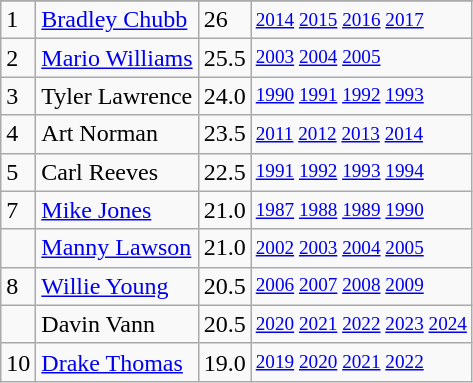<table class="wikitable">
<tr>
</tr>
<tr>
<td>1</td>
<td><a href='#'>Bradley Chubb</a></td>
<td>26</td>
<td style="font-size:80%;"><a href='#'>2014</a> <a href='#'>2015</a> <a href='#'>2016</a> <a href='#'>2017</a></td>
</tr>
<tr>
<td>2</td>
<td><a href='#'>Mario Williams</a></td>
<td>25.5</td>
<td style="font-size:80%;"><a href='#'>2003</a> <a href='#'>2004</a> <a href='#'>2005</a></td>
</tr>
<tr>
<td>3</td>
<td>Tyler Lawrence</td>
<td>24.0</td>
<td style="font-size:80%;"><a href='#'>1990</a> <a href='#'>1991</a> <a href='#'>1992</a> <a href='#'>1993</a></td>
</tr>
<tr>
<td>4</td>
<td>Art Norman</td>
<td>23.5</td>
<td style="font-size:80%;"><a href='#'>2011</a> <a href='#'>2012</a> <a href='#'>2013</a> <a href='#'>2014</a></td>
</tr>
<tr>
<td>5</td>
<td>Carl Reeves</td>
<td>22.5</td>
<td style="font-size:80%;"><a href='#'>1991</a> <a href='#'>1992</a> <a href='#'>1993</a> <a href='#'>1994</a></td>
</tr>
<tr>
<td>7</td>
<td><a href='#'>Mike Jones</a></td>
<td>21.0</td>
<td style="font-size:80%;"><a href='#'>1987</a> <a href='#'>1988</a> <a href='#'>1989</a> <a href='#'>1990</a></td>
</tr>
<tr>
<td></td>
<td><a href='#'>Manny Lawson</a></td>
<td>21.0</td>
<td style="font-size:80%;"><a href='#'>2002</a> <a href='#'>2003</a> <a href='#'>2004</a> <a href='#'>2005</a></td>
</tr>
<tr>
<td>8</td>
<td><a href='#'>Willie Young</a></td>
<td>20.5</td>
<td style="font-size:80%;"><a href='#'>2006</a> <a href='#'>2007</a> <a href='#'>2008</a> <a href='#'>2009</a></td>
</tr>
<tr>
<td></td>
<td>Davin Vann</td>
<td>20.5</td>
<td style="font-size:80%;"><a href='#'>2020</a> <a href='#'>2021</a> <a href='#'>2022</a> <a href='#'>2023</a> <a href='#'>2024</a></td>
</tr>
<tr>
<td>10</td>
<td><a href='#'>Drake Thomas</a></td>
<td>19.0</td>
<td style="font-size:80%;"><a href='#'>2019</a> <a href='#'>2020</a> <a href='#'>2021</a> <a href='#'>2022</a></td>
</tr>
</table>
